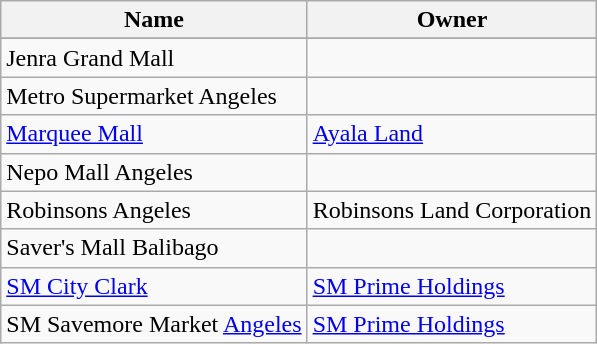<table class="wikitable sortable">
<tr>
<th>Name</th>
<th>Owner</th>
</tr>
<tr>
</tr>
<tr>
<td>Jenra Grand Mall</td>
<td></td>
</tr>
<tr>
<td>Metro Supermarket Angeles</td>
<td></td>
</tr>
<tr>
<td><a href='#'>Marquee Mall</a></td>
<td><a href='#'>Ayala Land</a></td>
</tr>
<tr>
<td>Nepo Mall Angeles</td>
<td></td>
</tr>
<tr>
<td>Robinsons Angeles</td>
<td>Robinsons Land Corporation</td>
</tr>
<tr>
<td>Saver's Mall Balibago</td>
<td></td>
</tr>
<tr>
<td><a href='#'>SM City Clark</a></td>
<td><a href='#'>SM Prime Holdings</a></td>
</tr>
<tr>
<td>SM Savemore Market <a href='#'>Angeles</a></td>
<td><a href='#'>SM Prime Holdings</a></td>
</tr>
</table>
